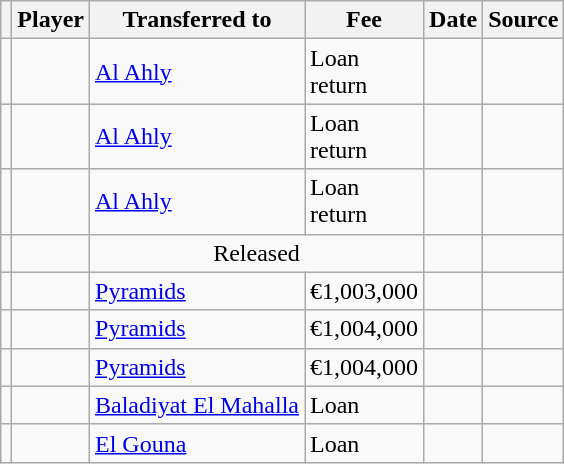<table class="wikitable plainrowheaders sortable">
<tr>
<th></th>
<th scope="col">Player</th>
<th>Transferred to</th>
<th style="width: 65px;">Fee</th>
<th scope="col">Date</th>
<th scope="col">Source</th>
</tr>
<tr>
<td align="center"></td>
<td></td>
<td> <a href='#'>Al Ahly</a></td>
<td>Loan return</td>
<td></td>
<td></td>
</tr>
<tr>
<td align="center"></td>
<td></td>
<td> <a href='#'>Al Ahly</a></td>
<td>Loan return</td>
<td></td>
<td></td>
</tr>
<tr>
<td align="center"></td>
<td></td>
<td> <a href='#'>Al Ahly</a></td>
<td>Loan return</td>
<td></td>
<td></td>
</tr>
<tr>
<td align="center"></td>
<td></td>
<td colspan="2" style="text-align: center;">Released</td>
<td></td>
<td></td>
</tr>
<tr>
<td align="center"></td>
<td></td>
<td> <a href='#'>Pyramids</a></td>
<td>€1,003,000</td>
<td></td>
<td></td>
</tr>
<tr>
<td align="center"></td>
<td></td>
<td> <a href='#'>Pyramids</a></td>
<td>€1,004,000</td>
<td></td>
<td></td>
</tr>
<tr>
<td align="center"></td>
<td></td>
<td> <a href='#'>Pyramids</a></td>
<td>€1,004,000</td>
<td></td>
<td></td>
</tr>
<tr>
<td align="center"></td>
<td></td>
<td> <a href='#'>Baladiyat El Mahalla</a></td>
<td>Loan</td>
<td></td>
<td></td>
</tr>
<tr>
<td align="center"></td>
<td></td>
<td> <a href='#'>El Gouna</a></td>
<td>Loan</td>
<td></td>
<td></td>
</tr>
</table>
